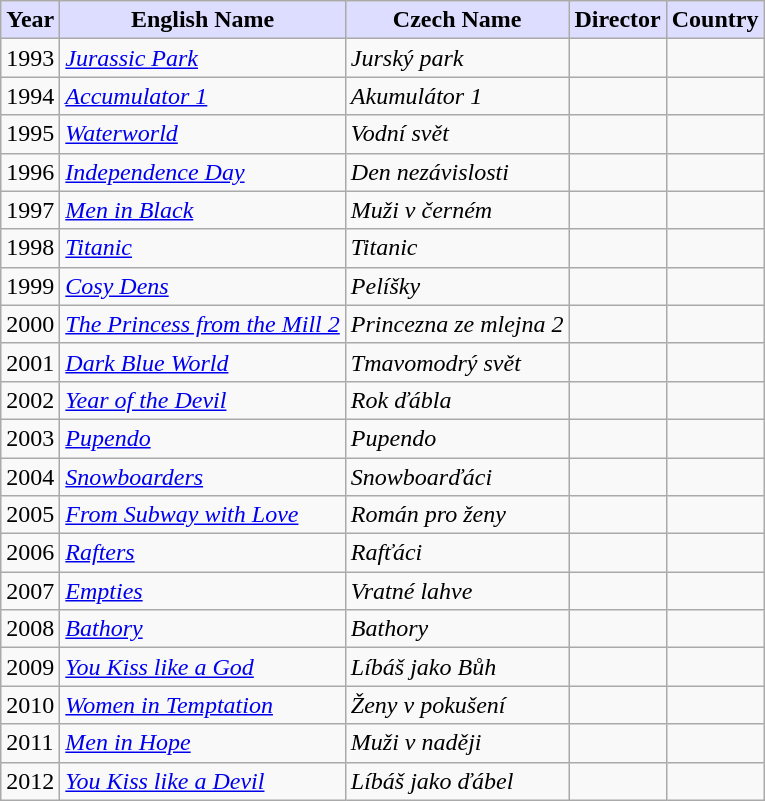<table class="wikitable sortable">
<tr>
<th style="background:#DDDDFF;">Year</th>
<th style="background:#DDDDFF;">English Name</th>
<th style="background:#DDDDFF;">Czech Name</th>
<th style="background:#DDDDFF;">Director</th>
<th style="background:#DDDDFF;">Country</th>
</tr>
<tr>
<td>1993</td>
<td><em><a href='#'>Jurassic Park</a></em></td>
<td><em>Jurský park</em></td>
<td></td>
<td></td>
</tr>
<tr>
<td>1994</td>
<td><em><a href='#'>Accumulator 1</a></em></td>
<td><em>Akumulátor 1</em></td>
<td></td>
<td></td>
</tr>
<tr>
<td>1995</td>
<td><em><a href='#'>Waterworld</a></em></td>
<td><em>Vodní svět</em></td>
<td></td>
<td></td>
</tr>
<tr>
<td>1996</td>
<td><em><a href='#'>Independence Day</a></em></td>
<td><em>Den nezávislosti</em></td>
<td></td>
<td></td>
</tr>
<tr>
<td>1997</td>
<td><em><a href='#'>Men in Black</a></em></td>
<td><em>Muži v černém</em></td>
<td></td>
<td></td>
</tr>
<tr>
<td>1998</td>
<td><em><a href='#'>Titanic</a></em></td>
<td><em>Titanic</em></td>
<td></td>
<td></td>
</tr>
<tr>
<td>1999</td>
<td><em><a href='#'>Cosy Dens</a></em></td>
<td><em>Pelíšky</em></td>
<td></td>
<td></td>
</tr>
<tr>
<td>2000</td>
<td><em><a href='#'>The Princess from the Mill 2</a></em></td>
<td><em>Princezna ze mlejna 2</em></td>
<td></td>
<td></td>
</tr>
<tr>
<td>2001</td>
<td><em><a href='#'>Dark Blue World</a></em></td>
<td><em>Tmavomodrý svět</em></td>
<td></td>
<td><br></td>
</tr>
<tr>
<td>2002</td>
<td><em><a href='#'>Year of the Devil</a></em></td>
<td><em>Rok ďábla</em></td>
<td></td>
<td></td>
</tr>
<tr>
<td>2003</td>
<td><em><a href='#'>Pupendo</a></em></td>
<td><em>Pupendo</em></td>
<td></td>
<td></td>
</tr>
<tr>
<td>2004</td>
<td><em><a href='#'>Snowboarders</a></em></td>
<td><em>Snowboarďáci</em></td>
<td></td>
<td></td>
</tr>
<tr>
<td>2005</td>
<td><em><a href='#'>From Subway with Love</a></em></td>
<td><em>Román pro ženy</em></td>
<td></td>
<td></td>
</tr>
<tr>
<td>2006</td>
<td><em><a href='#'>Rafters</a></em></td>
<td><em>Rafťáci</em></td>
<td></td>
<td></td>
</tr>
<tr>
<td>2007</td>
<td><em><a href='#'>Empties</a></em></td>
<td><em>Vratné lahve</em></td>
<td></td>
<td></td>
</tr>
<tr>
<td>2008</td>
<td><em><a href='#'>Bathory</a></em></td>
<td><em>Bathory</em></td>
<td></td>
<td><br></td>
</tr>
<tr>
<td>2009</td>
<td><em><a href='#'>You Kiss like a God</a></em></td>
<td><em>Líbáš jako Bůh</em></td>
<td></td>
<td></td>
</tr>
<tr>
<td>2010</td>
<td><em><a href='#'>Women in Temptation</a></em></td>
<td><em>Ženy v pokušení</em></td>
<td></td>
<td></td>
</tr>
<tr>
<td>2011</td>
<td><em><a href='#'>Men in Hope</a></em></td>
<td><em>Muži v naději</em></td>
<td></td>
<td></td>
</tr>
<tr>
<td>2012</td>
<td><em><a href='#'>You Kiss like a Devil</a></em></td>
<td><em>Líbáš jako ďábel</em></td>
<td></td>
<td></td>
</tr>
</table>
